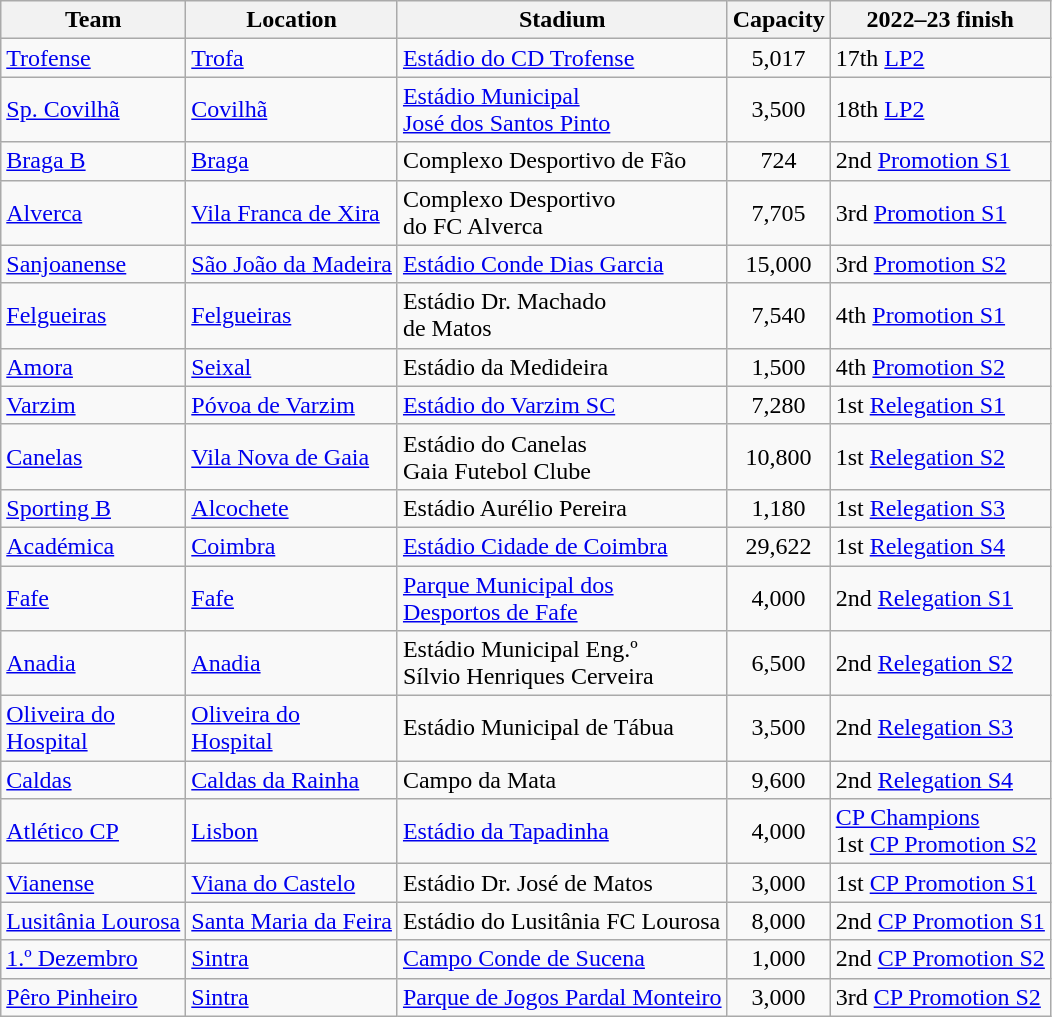<table class="wikitable sortable">
<tr>
<th data-sort-type=text>Team</th>
<th>Location</th>
<th>Stadium</th>
<th>Capacity</th>
<th>2022–23 finish</th>
</tr>
<tr>
<td><a href='#'>Trofense</a></td>
<td><a href='#'>Trofa</a></td>
<td><a href='#'>Estádio do CD Trofense</a></td>
<td style="text-align:center;">5,017</td>
<td>17th <a href='#'>LP2</a></td>
</tr>
<tr>
<td><a href='#'>Sp. Covilhã</a></td>
<td><a href='#'>Covilhã</a></td>
<td><a href='#'>Estádio Municipal<br>José dos Santos Pinto</a></td>
<td style="text-align:center;">3,500</td>
<td>18th <a href='#'>LP2</a></td>
</tr>
<tr>
<td><a href='#'>Braga B</a></td>
<td><a href='#'>Braga</a></td>
<td>Complexo Desportivo de Fão</td>
<td style="text-align:center;">724</td>
<td>2nd <a href='#'>Promotion S1</a></td>
</tr>
<tr>
<td><a href='#'>Alverca</a></td>
<td><a href='#'>Vila Franca de Xira</a></td>
<td>Complexo Desportivo<br>do FC Alverca</td>
<td style="text-align:center;">7,705</td>
<td>3rd <a href='#'>Promotion S1</a></td>
</tr>
<tr>
<td><a href='#'>Sanjoanense</a></td>
<td><a href='#'>São João da Madeira</a></td>
<td><a href='#'>Estádio Conde Dias Garcia</a></td>
<td style="text-align:center;">15,000</td>
<td>3rd <a href='#'>Promotion S2</a></td>
</tr>
<tr>
<td><a href='#'>Felgueiras</a></td>
<td><a href='#'>Felgueiras</a></td>
<td>Estádio Dr. Machado<br>de Matos</td>
<td style="text-align:center;">7,540</td>
<td>4th <a href='#'>Promotion S1</a></td>
</tr>
<tr>
<td><a href='#'>Amora</a></td>
<td><a href='#'>Seixal</a></td>
<td>Estádio da Medideira</td>
<td style="text-align:center;">1,500</td>
<td>4th <a href='#'>Promotion S2</a></td>
</tr>
<tr>
<td><a href='#'>Varzim</a></td>
<td><a href='#'>Póvoa de Varzim</a></td>
<td><a href='#'>Estádio do Varzim SC</a></td>
<td style="text-align:center;">7,280</td>
<td>1st <a href='#'>Relegation S1</a></td>
</tr>
<tr>
<td><a href='#'>Canelas</a></td>
<td><a href='#'>Vila Nova de Gaia</a></td>
<td>Estádio do Canelas<br>Gaia Futebol Clube</td>
<td style="text-align:center;">10,800</td>
<td>1st <a href='#'>Relegation S2</a></td>
</tr>
<tr>
<td><a href='#'>Sporting B</a></td>
<td><a href='#'>Alcochete</a></td>
<td>Estádio Aurélio Pereira</td>
<td style="text-align:center;">1,180</td>
<td>1st <a href='#'>Relegation S3</a></td>
</tr>
<tr>
<td><a href='#'>Académica</a></td>
<td><a href='#'>Coimbra</a></td>
<td><a href='#'>Estádio Cidade de Coimbra</a></td>
<td style="text-align:center;">29,622</td>
<td>1st <a href='#'>Relegation S4</a></td>
</tr>
<tr>
<td><a href='#'>Fafe</a></td>
<td><a href='#'>Fafe</a></td>
<td><a href='#'>Parque Municipal dos<br>Desportos de Fafe</a></td>
<td style="text-align:center;">4,000</td>
<td>2nd <a href='#'>Relegation S1</a></td>
</tr>
<tr>
<td><a href='#'>Anadia</a></td>
<td><a href='#'>Anadia</a></td>
<td>Estádio Municipal Eng.º<br>Sílvio Henriques Cerveira</td>
<td style="text-align:center;">6,500</td>
<td>2nd <a href='#'>Relegation S2</a></td>
</tr>
<tr>
<td><a href='#'>Oliveira do<br>Hospital</a></td>
<td><a href='#'>Oliveira do<br>Hospital</a></td>
<td>Estádio Municipal de Tábua</td>
<td style="text-align:center;">3,500</td>
<td>2nd <a href='#'>Relegation S3</a></td>
</tr>
<tr>
<td><a href='#'>Caldas</a></td>
<td><a href='#'>Caldas da Rainha</a></td>
<td>Campo da Mata</td>
<td style="text-align:center;">9,600</td>
<td>2nd <a href='#'>Relegation S4</a></td>
</tr>
<tr>
<td><a href='#'>Atlético CP</a></td>
<td><a href='#'>Lisbon</a></td>
<td><a href='#'>Estádio da Tapadinha</a></td>
<td style="text-align:center;">4,000</td>
<td><a href='#'>CP Champions</a><br>1st <a href='#'>CP Promotion S2</a></td>
</tr>
<tr>
<td><a href='#'>Vianense</a></td>
<td><a href='#'>Viana do Castelo</a></td>
<td>Estádio Dr. José de Matos</td>
<td style="text-align:center;">3,000</td>
<td>1st <a href='#'>CP Promotion S1</a></td>
</tr>
<tr>
<td><a href='#'>Lusitânia Lourosa</a></td>
<td><a href='#'>Santa Maria da Feira</a></td>
<td>Estádio do Lusitânia FC Lourosa</td>
<td style="text-align:center;">8,000</td>
<td>2nd <a href='#'>CP Promotion S1</a></td>
</tr>
<tr>
<td><a href='#'>1.º Dezembro</a></td>
<td><a href='#'>Sintra</a></td>
<td><a href='#'>Campo Conde de Sucena</a></td>
<td style="text-align:center;">1,000</td>
<td>2nd <a href='#'>CP Promotion S2</a></td>
</tr>
<tr>
<td><a href='#'>Pêro Pinheiro</a></td>
<td><a href='#'>Sintra</a></td>
<td><a href='#'>Parque de Jogos Pardal Monteiro</a></td>
<td style="text-align:center;">3,000</td>
<td>3rd <a href='#'>CP Promotion S2</a></td>
</tr>
</table>
